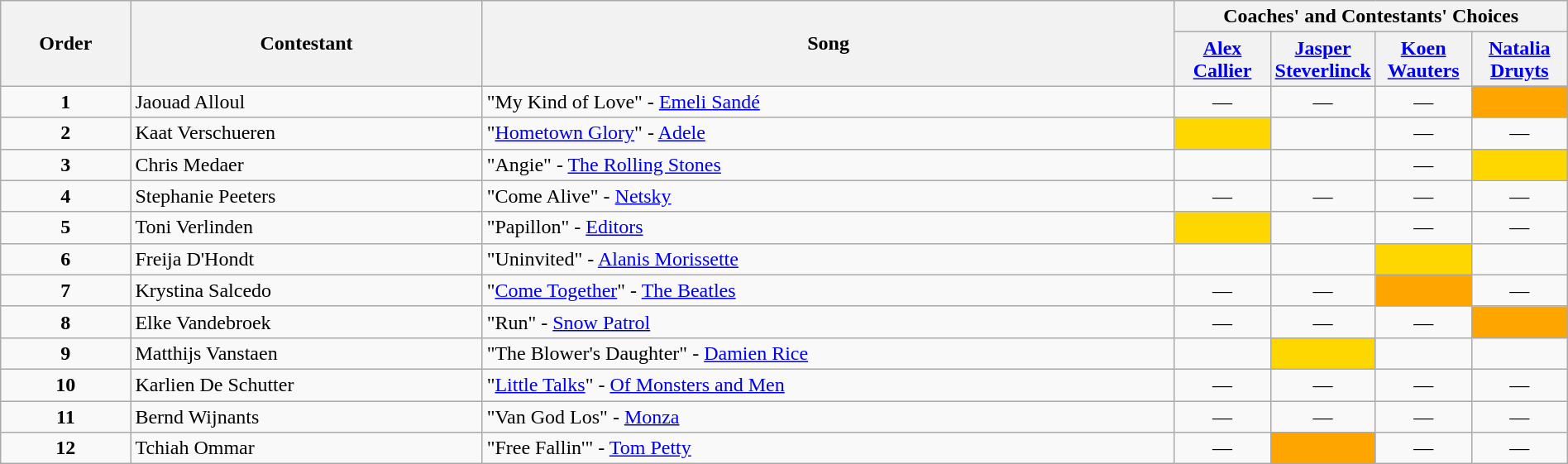<table class="wikitable" style="width:100%;">
<tr>
<th rowspan=2>Order</th>
<th rowspan=2>Contestant</th>
<th rowspan=2>Song</th>
<th colspan=4>Coaches' and Contestants' Choices</th>
</tr>
<tr>
<th width="70"><a href='#'>Alex Callier</a></th>
<th width="70"><a href='#'>Jasper Steverlinck</a></th>
<th width="70"><a href='#'>Koen Wauters</a></th>
<th width="70"><a href='#'>Natalia Druyts</a></th>
</tr>
<tr>
<td align="center"><strong>1</strong></td>
<td>Jaouad Alloul</td>
<td>"My Kind of Love" - <a href='#'>Emeli Sandé</a></td>
<td align="center">—</td>
<td align="center">—</td>
<td align="center">—</td>
<td style="background:orange;text-align:center;"></td>
</tr>
<tr>
<td align="center"><strong>2</strong></td>
<td>Kaat Verschueren</td>
<td>"<a href='#'>Hometown Glory</a>" - <a href='#'>Adele</a></td>
<td style="background:gold;text-align:center;"></td>
<td style="text-align:center;"></td>
<td align="center">—</td>
<td align="center">—</td>
</tr>
<tr>
<td align="center"><strong>3</strong></td>
<td>Chris Medaer</td>
<td>"Angie" - <a href='#'>The Rolling Stones</a></td>
<td style="text-align:center;"></td>
<td style="text-align:center;"></td>
<td align="center">—</td>
<td style="background:gold;text-align:center;"></td>
</tr>
<tr>
<td align="center"><strong>4</strong></td>
<td>Stephanie Peeters</td>
<td>"Come Alive" - <a href='#'>Netsky</a></td>
<td align="center">—</td>
<td align="center">—</td>
<td align="center">—</td>
<td align="center">—</td>
</tr>
<tr>
<td align="center"><strong>5</strong></td>
<td>Toni Verlinden</td>
<td>"Papillon" - <a href='#'>Editors</a></td>
<td style="background:gold;text-align:center;"></td>
<td style="text-align:center;"></td>
<td align="center">—</td>
<td align="center">—</td>
</tr>
<tr>
<td align="center"><strong>6</strong></td>
<td>Freija D'Hondt</td>
<td>"Uninvited" - <a href='#'>Alanis Morissette</a></td>
<td style="text-align:center;"></td>
<td style="text-align:center;"></td>
<td style="background:gold;text-align:center;"></td>
<td style="text-align:center;"></td>
</tr>
<tr>
<td align="center"><strong>7</strong></td>
<td>Krystina Salcedo</td>
<td>"<a href='#'>Come Together</a>" - <a href='#'>The Beatles</a></td>
<td align="center">—</td>
<td align="center">—</td>
<td style="background:orange;text-align:center;"></td>
<td align="center">—</td>
</tr>
<tr>
<td align="center"><strong>8</strong></td>
<td>Elke Vandebroek</td>
<td>"Run" - <a href='#'>Snow Patrol</a></td>
<td align="center">—</td>
<td align="center">—</td>
<td align="center">—</td>
<td style="background:orange;text-align:center;"></td>
</tr>
<tr>
<td align="center"><strong>9</strong></td>
<td>Matthijs Vanstaen</td>
<td>"The Blower's Daughter" - <a href='#'>Damien Rice</a></td>
<td style="text-align:center;"></td>
<td style="background:gold;text-align:center;"></td>
<td style="text-align:center;"></td>
<td style="text-align:center;"></td>
</tr>
<tr>
<td align="center"><strong>10</strong></td>
<td>Karlien De Schutter</td>
<td>"<a href='#'>Little Talks</a>" - <a href='#'>Of Monsters and Men</a></td>
<td align="center">—</td>
<td align="center">—</td>
<td align="center">—</td>
<td align="center">—</td>
</tr>
<tr>
<td align="center"><strong>11</strong></td>
<td>Bernd Wijnants</td>
<td>"Van God Los" - <a href='#'>Monza</a></td>
<td align="center">—</td>
<td align="center">—</td>
<td align="center">—</td>
<td align="center">—</td>
</tr>
<tr>
<td align="center"><strong>12</strong></td>
<td>Tchiah Ommar</td>
<td>"Free Fallin'" - <a href='#'>Tom Petty</a></td>
<td align="center">—</td>
<td style="background:orange;text-align:center;"></td>
<td align="center">—</td>
<td align="center">—</td>
</tr>
</table>
